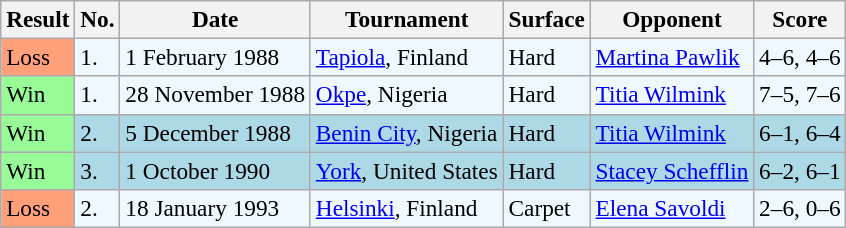<table class="sortable wikitable" style=font-size:97%>
<tr>
<th>Result</th>
<th>No.</th>
<th>Date</th>
<th>Tournament</th>
<th>Surface</th>
<th>Opponent</th>
<th>Score</th>
</tr>
<tr bgcolor="#f0f8ff">
<td style="background:#ffa07a;">Loss</td>
<td>1.</td>
<td>1 February 1988</td>
<td><a href='#'>Tapiola</a>, Finland</td>
<td>Hard</td>
<td> <a href='#'>Martina Pawlik</a></td>
<td>4–6, 4–6</td>
</tr>
<tr bgcolor="#f0f8ff">
<td style="background:#98fb98;">Win</td>
<td>1.</td>
<td>28 November 1988</td>
<td><a href='#'>Okpe</a>, Nigeria</td>
<td>Hard</td>
<td> <a href='#'>Titia Wilmink</a></td>
<td>7–5, 7–6</td>
</tr>
<tr bgcolor=lightblue>
<td style="background:#98fb98;">Win</td>
<td>2.</td>
<td>5 December 1988</td>
<td><a href='#'>Benin City</a>, Nigeria</td>
<td>Hard</td>
<td> <a href='#'>Titia Wilmink</a></td>
<td>6–1, 6–4</td>
</tr>
<tr bgcolor=lightblue>
<td style="background:#98fb98;">Win</td>
<td>3.</td>
<td>1 October 1990</td>
<td><a href='#'>York</a>, United States</td>
<td>Hard</td>
<td> <a href='#'>Stacey Schefflin</a></td>
<td>6–2, 6–1</td>
</tr>
<tr bgcolor="#f0f8ff">
<td style="background:#ffa07a;">Loss</td>
<td>2.</td>
<td>18 January 1993</td>
<td><a href='#'>Helsinki</a>, Finland</td>
<td>Carpet</td>
<td> <a href='#'>Elena Savoldi</a></td>
<td>2–6, 0–6</td>
</tr>
</table>
